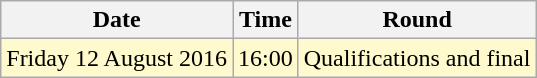<table class="wikitable">
<tr>
<th>Date</th>
<th>Time</th>
<th>Round</th>
</tr>
<tr>
<td style=background:lemonchiffon>Friday 12 August 2016</td>
<td style=background:lemonchiffon>16:00</td>
<td style=background:lemonchiffon>Qualifications and final</td>
</tr>
</table>
